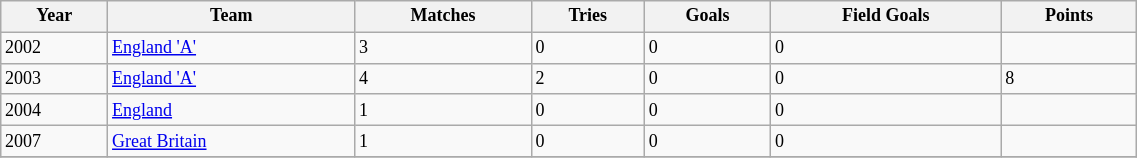<table class="wikitable" style="font-size:75%;" width="60%">
<tr>
<th>Year</th>
<th>Team</th>
<th>Matches</th>
<th>Tries</th>
<th>Goals</th>
<th>Field Goals</th>
<th>Points</th>
</tr>
<tr>
<td>2002</td>
<td> <a href='#'>England 'A'</a></td>
<td>3</td>
<td>0</td>
<td>0</td>
<td>0</td>
<td></td>
</tr>
<tr>
<td>2003</td>
<td> <a href='#'>England 'A'</a></td>
<td>4</td>
<td>2</td>
<td>0</td>
<td>0</td>
<td>8</td>
</tr>
<tr>
<td>2004</td>
<td> <a href='#'>England</a></td>
<td>1</td>
<td>0</td>
<td>0</td>
<td>0</td>
<td></td>
</tr>
<tr>
<td>2007</td>
<td> <a href='#'>Great Britain</a></td>
<td>1</td>
<td>0</td>
<td>0</td>
<td>0</td>
<td></td>
</tr>
<tr>
</tr>
</table>
